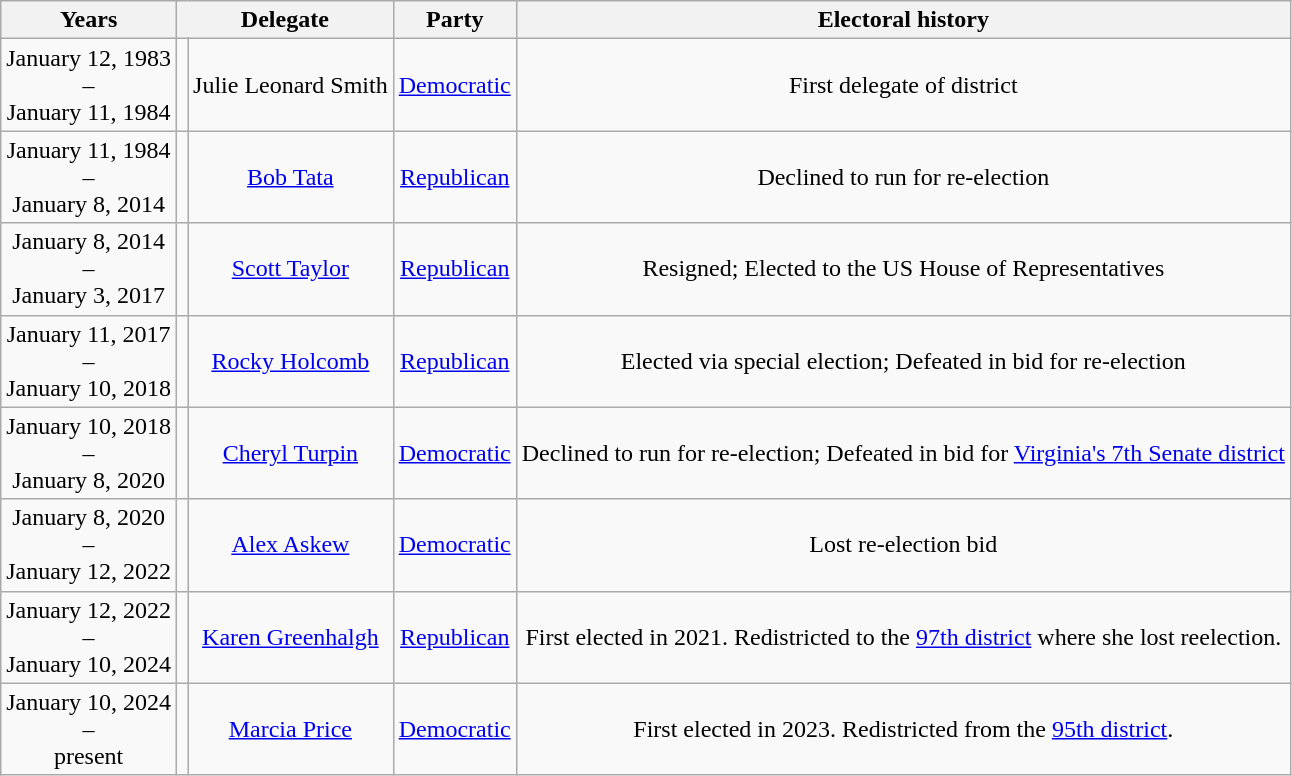<table class=wikitable style="text-align:center">
<tr valign=bottom>
<th>Years</th>
<th colspan=2>Delegate</th>
<th>Party</th>
<th>Electoral history</th>
</tr>
<tr>
<td nowrap><span>January 12, 1983</span><br>–<br><span>January 11, 1984</span></td>
<td></td>
<td align=left>Julie Leonard Smith</td>
<td><a href='#'>Democratic</a></td>
<td>First delegate of district</td>
</tr>
<tr>
<td nowrap><span>January 11, 1984</span><br>–<br><span>January 8, 2014</span></td>
<td align=left></td>
<td><a href='#'>Bob Tata</a></td>
<td><a href='#'>Republican</a></td>
<td>Declined to run for re-election</td>
</tr>
<tr>
<td nowrap><span>January 8, 2014</span><br>–<br><span>January 3, 2017</span></td>
<td align=left></td>
<td><a href='#'>Scott Taylor</a></td>
<td><a href='#'>Republican</a></td>
<td>Resigned; Elected to the US House of Representatives</td>
</tr>
<tr>
<td nowrap><span>January 11, 2017</span><br>–<br><span>January 10, 2018</span></td>
<td align=left></td>
<td><a href='#'>Rocky Holcomb</a></td>
<td><a href='#'>Republican</a></td>
<td>Elected via special election; Defeated in bid for re-election</td>
</tr>
<tr>
<td nowrap><span>January 10, 2018</span><br>–<br><span>January 8, 2020</span></td>
<td align=left></td>
<td><a href='#'>Cheryl Turpin</a></td>
<td><a href='#'>Democratic</a></td>
<td>Declined to run for re-election; Defeated in bid for <a href='#'>Virginia's 7th Senate district</a></td>
</tr>
<tr>
<td nowrap><span>January 8, 2020</span><br>–<br><span>January 12, 2022</span></td>
<td align=left></td>
<td><a href='#'>Alex Askew</a></td>
<td><a href='#'>Democratic</a></td>
<td>Lost re-election bid</td>
</tr>
<tr>
<td nowrap><span>January 12, 2022</span><br>–<br><span>January 10, 2024</span></td>
<td align=left></td>
<td><a href='#'>Karen Greenhalgh</a></td>
<td><a href='#'>Republican</a></td>
<td>First elected in 2021. Redistricted to the <a href='#'>97th district</a> where she lost reelection.</td>
</tr>
<tr>
<td nowrap><span>January 10, 2024</span><br>–<br><span>present</span></td>
<td align=left></td>
<td><a href='#'>Marcia Price</a></td>
<td><a href='#'>Democratic</a></td>
<td>First elected in 2023. Redistricted from the <a href='#'>95th district</a>.</td>
</tr>
</table>
